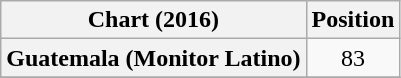<table class="wikitable plainrowheaders sortable" style="text-align:center">
<tr>
<th scope="col">Chart (2016)</th>
<th scope="col">Position</th>
</tr>
<tr>
<th scope="row">Guatemala (Monitor Latino)</th>
<td>83</td>
</tr>
<tr>
</tr>
</table>
